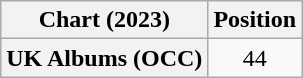<table class="wikitable plainrowheaders" style="text-align:center">
<tr>
<th scope="col">Chart (2023)</th>
<th scope="col">Position</th>
</tr>
<tr>
<th scope="row">UK Albums (OCC)</th>
<td>44</td>
</tr>
</table>
